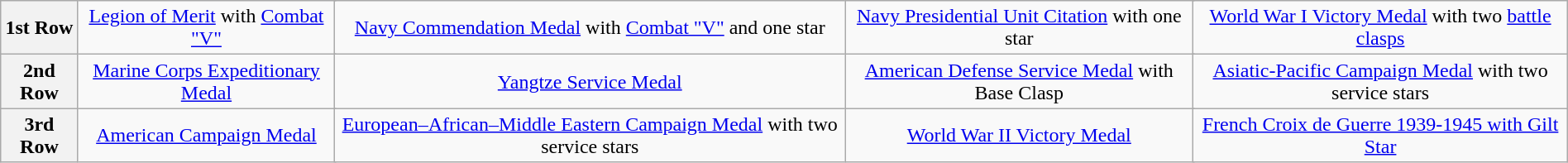<table class="wikitable" style="margin:1em auto; text-align:center;">
<tr>
<th>1st Row</th>
<td colspan="4"><a href='#'>Legion of Merit</a> with <a href='#'>Combat "V"</a></td>
<td colspan="4"><a href='#'>Navy Commendation Medal</a> with <a href='#'>Combat "V"</a> and one star</td>
<td colspan="4"><a href='#'>Navy Presidential Unit Citation</a> with one star</td>
<td colspan="4"><a href='#'>World War I Victory Medal</a> with two <a href='#'>battle clasps</a></td>
</tr>
<tr>
<th>2nd Row</th>
<td colspan="4"><a href='#'>Marine Corps Expeditionary Medal</a></td>
<td colspan="4"><a href='#'>Yangtze Service Medal</a></td>
<td colspan="4"><a href='#'>American Defense Service Medal</a> with Base Clasp</td>
<td colspan="4"><a href='#'>Asiatic-Pacific Campaign Medal</a> with two service stars</td>
</tr>
<tr>
<th>3rd Row</th>
<td colspan="4"><a href='#'>American Campaign Medal</a></td>
<td colspan="4"><a href='#'>European–African–Middle Eastern Campaign Medal</a> with two service stars</td>
<td colspan="4"><a href='#'>World War II Victory Medal</a></td>
<td colspan="4"><a href='#'>French Croix de Guerre 1939-1945 with Gilt Star</a></td>
</tr>
</table>
